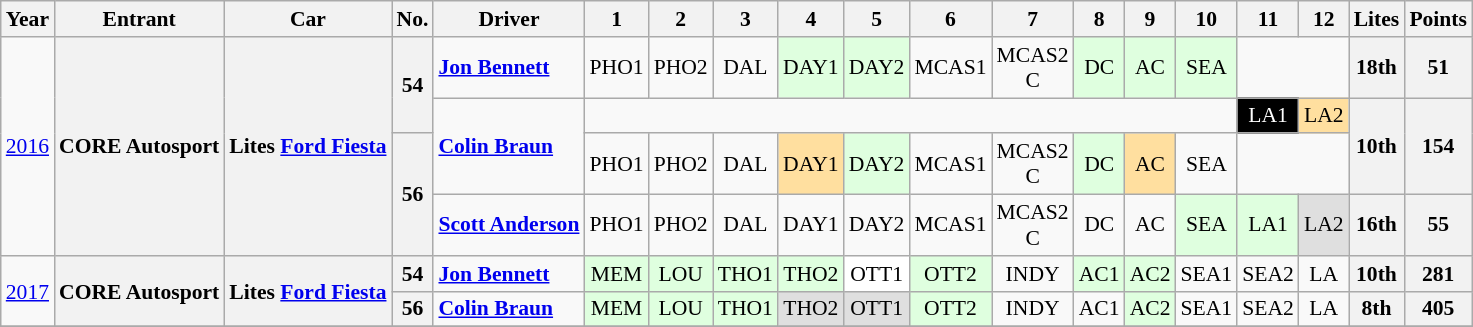<table class="wikitable" border="1" style="text-align:center; font-size:90%;">
<tr valign="top">
<th>Year</th>
<th>Entrant</th>
<th>Car</th>
<th>No.</th>
<th>Driver</th>
<th>1</th>
<th>2</th>
<th>3</th>
<th>4</th>
<th>5</th>
<th>6</th>
<th>7</th>
<th>8</th>
<th>9</th>
<th>10</th>
<th>11</th>
<th>12</th>
<th>Lites</th>
<th>Points</th>
</tr>
<tr>
<td rowspan=4><a href='#'>2016</a></td>
<th rowspan=4>CORE Autosport</th>
<th rowspan=4>Lites <a href='#'>Ford Fiesta</a></th>
<th rowspan=2>54</th>
<td align="left"> <strong><a href='#'>Jon Bennett</a></strong></td>
<td>PHO1</td>
<td>PHO2</td>
<td>DAL</td>
<td style="background:#DFFFDF;">DAY1<br></td>
<td style="background:#DFFFDF;">DAY2<br></td>
<td>MCAS1</td>
<td>MCAS2<br>C<br></td>
<td style="background:#DFFFDF;">DC<br></td>
<td style="background:#DFFFDF;">AC<br></td>
<td style="background:#DFFFDF;">SEA<br></td>
<td colspan=2></td>
<th>18th</th>
<th>51</th>
</tr>
<tr>
<td rowspan=2 align="left"> <strong><a href='#'>Colin Braun</a></strong></td>
<td colspan=10></td>
<td style="background:#000000; color:white"><span>LA1<br></span></td>
<td style="background:#FFDF9F;">LA2<br></td>
<th rowspan=2>10th</th>
<th rowspan=2>154</th>
</tr>
<tr>
<th rowspan=2>56</th>
<td>PHO1</td>
<td>PHO2</td>
<td>DAL</td>
<td style="background:#FFDF9F;">DAY1<br></td>
<td style="background:#DFFFDF;">DAY2<br></td>
<td>MCAS1</td>
<td>MCAS2<br>C<br></td>
<td style="background:#DFFFDF;">DC<br></td>
<td style="background:#FFDF9F;">AC<br></td>
<td>SEA</td>
<td colspan=2></td>
</tr>
<tr>
<td align="left"> <strong><a href='#'>Scott Anderson</a></strong></td>
<td>PHO1</td>
<td>PHO2</td>
<td>DAL</td>
<td>DAY1</td>
<td>DAY2</td>
<td>MCAS1</td>
<td>MCAS2<br>C<br></td>
<td>DC</td>
<td>AC</td>
<td style="background:#DFFFDF;">SEA<br></td>
<td style="background:#DFFFDF;">LA1<br></td>
<td style="background:#DFDFDF;">LA2<br></td>
<th>16th</th>
<th>55</th>
</tr>
<tr>
<td rowspan=2><a href='#'>2017</a></td>
<th rowspan=2 align="left">CORE Autosport</th>
<th rowspan=2>Lites <a href='#'>Ford Fiesta</a></th>
<th align="left">54</th>
<td align="left"> <strong><a href='#'>Jon Bennett</a></strong></td>
<td style="background:#DFFFDF;">MEM<br></td>
<td style="background:#DFFFDF;">LOU<br></td>
<td style="background:#DFFFDF;">THO1<br></td>
<td style="background:#DFFFDF;">THO2<br></td>
<td style="background:#FFFFFF;">OTT1<br></td>
<td style="background:#DFFFDF;">OTT2<br></td>
<td>INDY</td>
<td style="background:#DFFFDF;">AC1<br></td>
<td style="background:#DFFFDF;">AC2<br></td>
<td>SEA1</td>
<td>SEA2</td>
<td>LA</td>
<th>10th</th>
<th>281</th>
</tr>
<tr>
<th align="left">56</th>
<td align="left"> <strong><a href='#'>Colin Braun</a></strong></td>
<td style="background:#DFFFDF;">MEM<br></td>
<td style="background:#DFFFDF;">LOU<br></td>
<td style="background:#DFFFDF;">THO1<br></td>
<td style="background:#DFDFDF;">THO2<br></td>
<td style="background:#DFDFDF;">OTT1<br></td>
<td style="background:#DFFFDF;">OTT2<br></td>
<td>INDY</td>
<td>AC1<br></td>
<td style="background:#DFFFDF;">AC2<br></td>
<td>SEA1</td>
<td>SEA2</td>
<td>LA</td>
<th>8th</th>
<th>405</th>
</tr>
<tr>
</tr>
</table>
